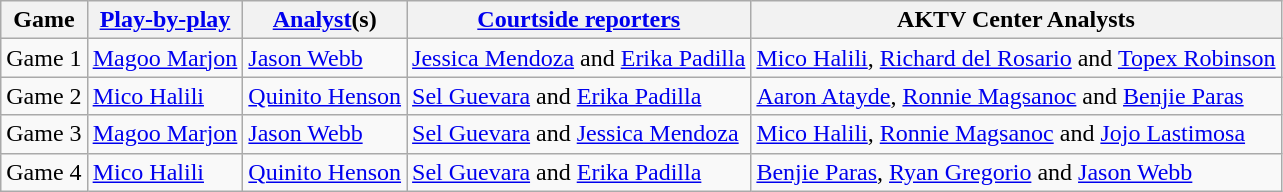<table class=wikitable>
<tr>
<th>Game</th>
<th><a href='#'>Play-by-play</a></th>
<th><a href='#'>Analyst</a>(s)</th>
<th><a href='#'>Courtside reporters</a></th>
<th>AKTV Center Analysts</th>
</tr>
<tr>
<td>Game 1</td>
<td><a href='#'>Magoo Marjon</a></td>
<td><a href='#'>Jason Webb</a></td>
<td><a href='#'>Jessica Mendoza</a> and <a href='#'>Erika Padilla</a></td>
<td><a href='#'>Mico Halili</a>, <a href='#'>Richard del Rosario</a> and <a href='#'>Topex Robinson</a></td>
</tr>
<tr>
<td>Game 2</td>
<td><a href='#'>Mico Halili</a></td>
<td><a href='#'>Quinito Henson</a></td>
<td><a href='#'>Sel Guevara</a> and <a href='#'>Erika Padilla</a></td>
<td><a href='#'>Aaron Atayde</a>, <a href='#'>Ronnie Magsanoc</a> and <a href='#'>Benjie Paras</a></td>
</tr>
<tr>
<td>Game 3</td>
<td><a href='#'>Magoo Marjon</a></td>
<td><a href='#'>Jason Webb</a></td>
<td><a href='#'>Sel Guevara</a> and <a href='#'>Jessica Mendoza</a></td>
<td><a href='#'>Mico Halili</a>, <a href='#'>Ronnie Magsanoc</a> and <a href='#'>Jojo Lastimosa</a></td>
</tr>
<tr>
<td>Game 4</td>
<td><a href='#'>Mico Halili</a></td>
<td><a href='#'>Quinito Henson</a></td>
<td><a href='#'>Sel Guevara</a> and <a href='#'>Erika Padilla</a></td>
<td><a href='#'>Benjie Paras</a>, <a href='#'>Ryan Gregorio</a> and <a href='#'>Jason Webb</a></td>
</tr>
</table>
